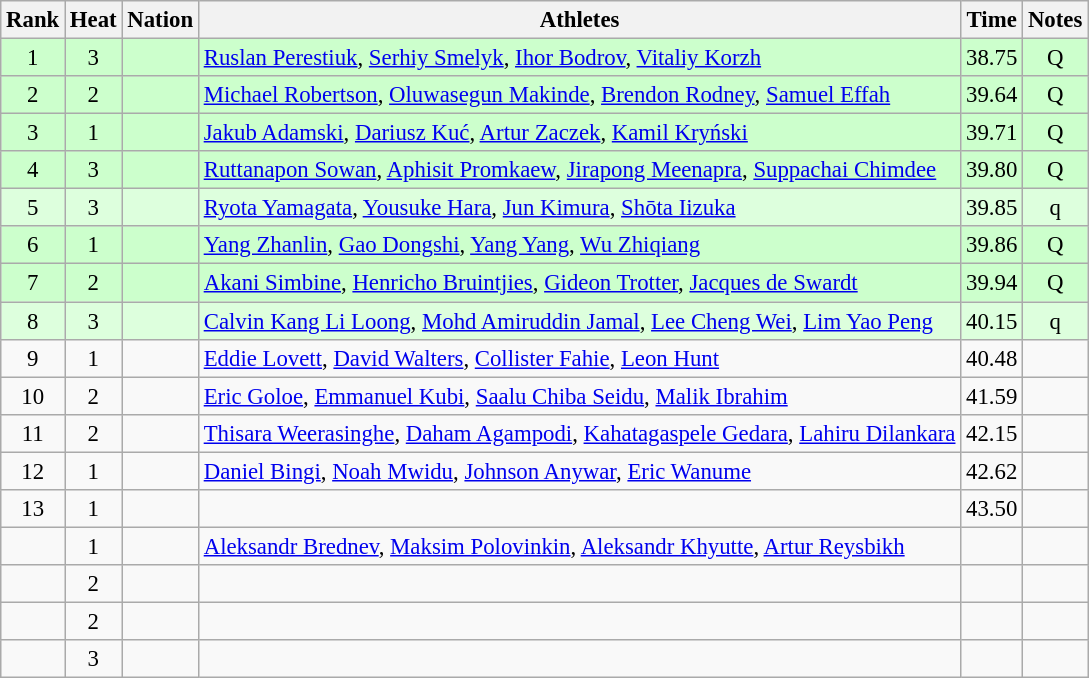<table class="wikitable sortable" style="text-align:center;font-size:95%">
<tr>
<th>Rank</th>
<th>Heat</th>
<th>Nation</th>
<th>Athletes</th>
<th>Time</th>
<th>Notes</th>
</tr>
<tr bgcolor=ccffcc>
<td>1</td>
<td>3</td>
<td align=left></td>
<td align=left><a href='#'>Ruslan Perestiuk</a>, <a href='#'>Serhiy Smelyk</a>, <a href='#'>Ihor Bodrov</a>, <a href='#'>Vitaliy Korzh</a></td>
<td>38.75</td>
<td>Q</td>
</tr>
<tr bgcolor=ccffcc>
<td>2</td>
<td>2</td>
<td align=left></td>
<td align=left><a href='#'>Michael Robertson</a>, <a href='#'>Oluwasegun Makinde</a>, <a href='#'>Brendon Rodney</a>, <a href='#'>Samuel Effah</a></td>
<td>39.64</td>
<td>Q</td>
</tr>
<tr bgcolor=ccffcc>
<td>3</td>
<td>1</td>
<td align=left></td>
<td align=left><a href='#'>Jakub Adamski</a>, <a href='#'>Dariusz Kuć</a>, <a href='#'>Artur Zaczek</a>, <a href='#'>Kamil Kryński</a></td>
<td>39.71</td>
<td>Q</td>
</tr>
<tr bgcolor=ccffcc>
<td>4</td>
<td>3</td>
<td align=left></td>
<td align=left><a href='#'>Ruttanapon Sowan</a>, <a href='#'>Aphisit Promkaew</a>, <a href='#'>Jirapong Meenapra</a>, <a href='#'>Suppachai Chimdee</a></td>
<td>39.80</td>
<td>Q</td>
</tr>
<tr bgcolor=ddffdd>
<td>5</td>
<td>3</td>
<td align=left></td>
<td align=left><a href='#'>Ryota Yamagata</a>, <a href='#'>Yousuke Hara</a>, <a href='#'>Jun Kimura</a>, <a href='#'>Shōta Iizuka</a></td>
<td>39.85</td>
<td>q</td>
</tr>
<tr bgcolor=ccffcc>
<td>6</td>
<td>1</td>
<td align=left></td>
<td align=left><a href='#'>Yang Zhanlin</a>, <a href='#'>Gao Dongshi</a>, <a href='#'>Yang Yang</a>, <a href='#'>Wu Zhiqiang</a></td>
<td>39.86</td>
<td>Q</td>
</tr>
<tr bgcolor=ccffcc>
<td>7</td>
<td>2</td>
<td align=left></td>
<td align=left><a href='#'>Akani Simbine</a>, <a href='#'>Henricho Bruintjies</a>, <a href='#'>Gideon Trotter</a>, <a href='#'>Jacques de Swardt</a></td>
<td>39.94</td>
<td>Q</td>
</tr>
<tr bgcolor=ddffdd>
<td>8</td>
<td>3</td>
<td align=left></td>
<td align=left><a href='#'>Calvin Kang Li Loong</a>, <a href='#'>Mohd Amiruddin Jamal</a>, <a href='#'>Lee Cheng Wei</a>, <a href='#'>Lim Yao Peng</a></td>
<td>40.15</td>
<td>q</td>
</tr>
<tr>
<td>9</td>
<td>1</td>
<td align=left></td>
<td align=left><a href='#'>Eddie Lovett</a>, <a href='#'>David Walters</a>, <a href='#'>Collister Fahie</a>, <a href='#'>Leon Hunt</a></td>
<td>40.48</td>
<td></td>
</tr>
<tr>
<td>10</td>
<td>2</td>
<td align=left></td>
<td align=left><a href='#'>Eric Goloe</a>, <a href='#'>Emmanuel Kubi</a>, <a href='#'>Saalu Chiba Seidu</a>, <a href='#'>Malik Ibrahim</a></td>
<td>41.59</td>
<td></td>
</tr>
<tr>
<td>11</td>
<td>2</td>
<td align=left></td>
<td align=left><a href='#'>Thisara Weerasinghe</a>, <a href='#'>Daham Agampodi</a>, <a href='#'>Kahatagaspele Gedara</a>, <a href='#'>Lahiru Dilankara</a></td>
<td>42.15</td>
<td></td>
</tr>
<tr>
<td>12</td>
<td>1</td>
<td align=left></td>
<td align=left><a href='#'>Daniel Bingi</a>, <a href='#'>Noah Mwidu</a>, <a href='#'>Johnson Anywar</a>, <a href='#'>Eric Wanume</a></td>
<td>42.62</td>
<td></td>
</tr>
<tr>
<td>13</td>
<td>1</td>
<td align=left></td>
<td align=left></td>
<td>43.50</td>
<td></td>
</tr>
<tr>
<td></td>
<td>1</td>
<td align=left></td>
<td align=left><a href='#'>Aleksandr Brednev</a>, <a href='#'>Maksim Polovinkin</a>, <a href='#'>Aleksandr Khyutte</a>, <a href='#'>Artur Reysbikh</a></td>
<td></td>
<td></td>
</tr>
<tr>
<td></td>
<td>2</td>
<td align=left></td>
<td align=left></td>
<td></td>
<td></td>
</tr>
<tr>
<td></td>
<td>2</td>
<td align=left></td>
<td align=left></td>
<td></td>
<td></td>
</tr>
<tr>
<td></td>
<td>3</td>
<td align=left></td>
<td align=left></td>
<td></td>
<td></td>
</tr>
</table>
